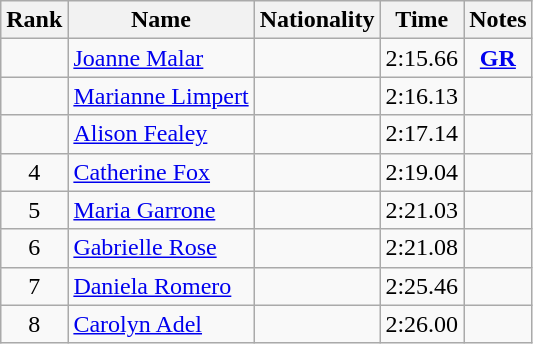<table class="wikitable sortable" style="text-align:center">
<tr>
<th>Rank</th>
<th>Name</th>
<th>Nationality</th>
<th>Time</th>
<th>Notes</th>
</tr>
<tr>
<td></td>
<td align=left><a href='#'>Joanne Malar</a></td>
<td align=left></td>
<td>2:15.66</td>
<td><strong><a href='#'>GR</a></strong></td>
</tr>
<tr>
<td></td>
<td align=left><a href='#'>Marianne Limpert</a></td>
<td align=left></td>
<td>2:16.13</td>
<td></td>
</tr>
<tr>
<td></td>
<td align=left><a href='#'>Alison Fealey</a></td>
<td align=left></td>
<td>2:17.14</td>
<td></td>
</tr>
<tr>
<td>4</td>
<td align=left><a href='#'>Catherine Fox</a></td>
<td align=left></td>
<td>2:19.04</td>
<td></td>
</tr>
<tr>
<td>5</td>
<td align=left><a href='#'>Maria Garrone</a></td>
<td align=left></td>
<td>2:21.03</td>
<td></td>
</tr>
<tr>
<td>6</td>
<td align=left><a href='#'>Gabrielle Rose</a></td>
<td align=left></td>
<td>2:21.08</td>
<td></td>
</tr>
<tr>
<td>7</td>
<td align=left><a href='#'>Daniela Romero</a></td>
<td align=left></td>
<td>2:25.46</td>
<td></td>
</tr>
<tr>
<td>8</td>
<td align=left><a href='#'>Carolyn Adel</a></td>
<td align=left></td>
<td>2:26.00</td>
<td></td>
</tr>
</table>
